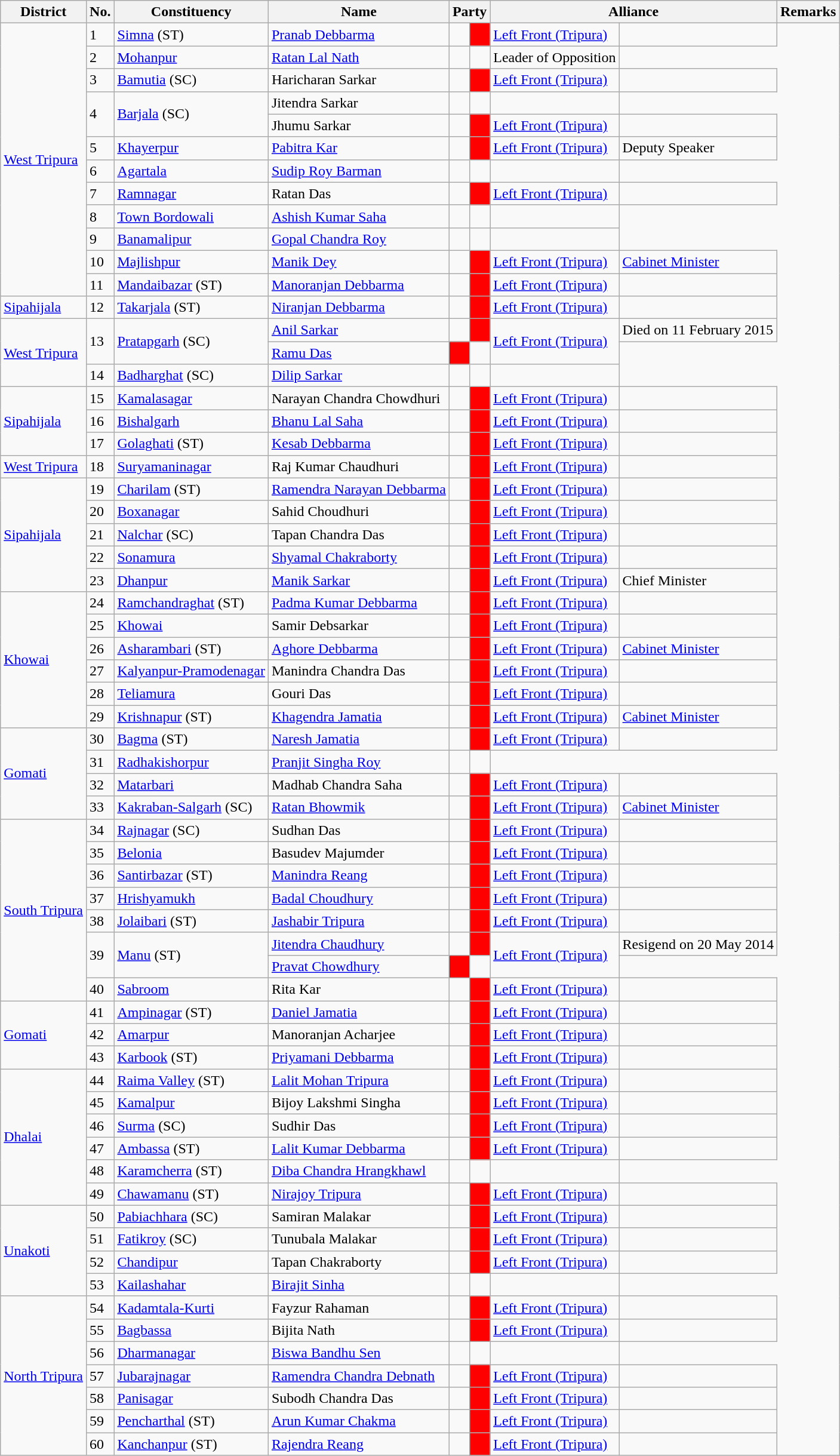<table class="wikitable">
<tr>
<th>District</th>
<th>No.</th>
<th>Constituency</th>
<th>Name</th>
<th colspan="2">Party</th>
<th colspan="2">Alliance</th>
<th>Remarks</th>
</tr>
<tr>
<td rowspan="12"><a href='#'>West Tripura</a></td>
<td>1</td>
<td><a href='#'>Simna</a> (ST)</td>
<td><a href='#'>Pranab Debbarma</a></td>
<td></td>
<td style="background:Red"></td>
<td><a href='#'>Left Front (Tripura)</a></td>
<td></td>
</tr>
<tr>
<td>2</td>
<td><a href='#'>Mohanpur</a></td>
<td><a href='#'>Ratan Lal Nath</a></td>
<td></td>
<td></td>
<td>Leader of Opposition</td>
</tr>
<tr>
<td>3</td>
<td><a href='#'>Bamutia</a> (SC)</td>
<td>Haricharan Sarkar</td>
<td></td>
<td style="background:Red"></td>
<td><a href='#'>Left Front (Tripura)</a></td>
<td></td>
</tr>
<tr>
<td rowspan="2">4</td>
<td rowspan="2"><a href='#'>Barjala</a> (SC)</td>
<td>Jitendra Sarkar</td>
<td></td>
<td></td>
<td></td>
</tr>
<tr>
<td>Jhumu Sarkar</td>
<td></td>
<td style="background:Red"></td>
<td><a href='#'>Left Front (Tripura)</a></td>
<td></td>
</tr>
<tr>
<td>5</td>
<td><a href='#'>Khayerpur</a></td>
<td><a href='#'>Pabitra Kar</a></td>
<td></td>
<td style="background:Red"></td>
<td><a href='#'>Left Front (Tripura)</a></td>
<td>Deputy Speaker</td>
</tr>
<tr>
<td>6</td>
<td><a href='#'>Agartala</a></td>
<td><a href='#'>Sudip Roy Barman</a></td>
<td></td>
<td></td>
<td></td>
</tr>
<tr>
<td>7</td>
<td><a href='#'>Ramnagar</a></td>
<td>Ratan Das</td>
<td></td>
<td style="background:Red"></td>
<td><a href='#'>Left Front (Tripura)</a></td>
<td></td>
</tr>
<tr>
<td>8</td>
<td><a href='#'>Town Bordowali</a></td>
<td><a href='#'>Ashish Kumar Saha</a></td>
<td></td>
<td></td>
<td></td>
</tr>
<tr>
<td>9</td>
<td><a href='#'>Banamalipur</a></td>
<td><a href='#'>Gopal Chandra Roy</a></td>
<td></td>
<td></td>
<td></td>
</tr>
<tr>
<td>10</td>
<td><a href='#'>Majlishpur</a></td>
<td><a href='#'>Manik Dey</a></td>
<td></td>
<td style="background:Red"></td>
<td><a href='#'>Left Front (Tripura)</a></td>
<td><a href='#'>Cabinet Minister</a></td>
</tr>
<tr>
<td>11</td>
<td><a href='#'>Mandaibazar</a> (ST)</td>
<td><a href='#'>Manoranjan Debbarma</a></td>
<td></td>
<td style="background:Red"></td>
<td><a href='#'>Left Front (Tripura)</a></td>
<td></td>
</tr>
<tr>
<td><a href='#'>Sipahijala</a></td>
<td>12</td>
<td><a href='#'>Takarjala</a> (ST)</td>
<td><a href='#'>Niranjan Debbarma</a></td>
<td></td>
<td style="background:Red"></td>
<td><a href='#'>Left Front (Tripura)</a></td>
<td></td>
</tr>
<tr>
<td rowspan="3"><a href='#'>West Tripura</a></td>
<td rowspan="2">13</td>
<td rowspan="2"><a href='#'>Pratapgarh</a> (SC)</td>
<td><a href='#'>Anil Sarkar</a></td>
<td></td>
<td style="background:Red"></td>
<td rowspan=2><a href='#'>Left Front (Tripura)</a></td>
<td>Died on 11 February 2015</td>
</tr>
<tr>
<td><a href='#'>Ramu Das</a></td>
<td style="background:Red"></td>
<td></td>
</tr>
<tr>
<td>14</td>
<td><a href='#'>Badharghat</a> (SC)</td>
<td><a href='#'>Dilip Sarkar</a></td>
<td></td>
<td></td>
<td></td>
</tr>
<tr>
<td rowspan="3"><a href='#'>Sipahijala</a></td>
<td>15</td>
<td><a href='#'>Kamalasagar</a></td>
<td>Narayan Chandra Chowdhuri</td>
<td></td>
<td style="background:Red"></td>
<td><a href='#'>Left Front (Tripura)</a></td>
<td></td>
</tr>
<tr>
<td>16</td>
<td><a href='#'>Bishalgarh</a></td>
<td><a href='#'>Bhanu Lal Saha</a></td>
<td></td>
<td style="background:Red"></td>
<td><a href='#'>Left Front (Tripura)</a></td>
<td></td>
</tr>
<tr>
<td>17</td>
<td><a href='#'>Golaghati</a> (ST)</td>
<td><a href='#'>Kesab Debbarma</a></td>
<td></td>
<td style="background:Red"></td>
<td><a href='#'>Left Front (Tripura)</a></td>
<td></td>
</tr>
<tr>
<td rowspan="1"><a href='#'>West Tripura</a></td>
<td>18</td>
<td><a href='#'>Suryamaninagar</a></td>
<td>Raj Kumar Chaudhuri</td>
<td></td>
<td style="background:Red"></td>
<td><a href='#'>Left Front (Tripura)</a></td>
<td></td>
</tr>
<tr>
<td rowspan="5"><a href='#'>Sipahijala</a></td>
<td>19</td>
<td><a href='#'>Charilam</a> (ST)</td>
<td><a href='#'>Ramendra Narayan Debbarma</a></td>
<td></td>
<td style="background:Red"></td>
<td><a href='#'>Left Front (Tripura)</a></td>
<td></td>
</tr>
<tr>
<td>20</td>
<td><a href='#'>Boxanagar</a></td>
<td>Sahid Choudhuri</td>
<td></td>
<td style="background:Red"></td>
<td><a href='#'>Left Front (Tripura)</a></td>
<td></td>
</tr>
<tr>
<td>21</td>
<td><a href='#'>Nalchar</a> (SC)</td>
<td>Tapan Chandra Das</td>
<td></td>
<td style="background:Red"></td>
<td><a href='#'>Left Front (Tripura)</a></td>
<td></td>
</tr>
<tr>
<td>22</td>
<td><a href='#'>Sonamura</a></td>
<td><a href='#'>Shyamal Chakraborty</a></td>
<td></td>
<td style="background:Red"></td>
<td><a href='#'>Left Front (Tripura)</a></td>
<td></td>
</tr>
<tr>
<td>23</td>
<td><a href='#'>Dhanpur</a></td>
<td><a href='#'>Manik Sarkar</a></td>
<td></td>
<td style="background:Red"></td>
<td><a href='#'>Left Front (Tripura)</a></td>
<td>Chief Minister</td>
</tr>
<tr>
<td rowspan="6"><a href='#'>Khowai</a></td>
<td>24</td>
<td><a href='#'>Ramchandraghat</a> (ST)</td>
<td><a href='#'>Padma Kumar Debbarma</a></td>
<td></td>
<td style="background:Red"></td>
<td><a href='#'>Left Front (Tripura)</a></td>
<td></td>
</tr>
<tr>
<td>25</td>
<td><a href='#'>Khowai</a></td>
<td>Samir Debsarkar</td>
<td></td>
<td style="background:Red"></td>
<td><a href='#'>Left Front (Tripura)</a></td>
<td></td>
</tr>
<tr>
<td>26</td>
<td><a href='#'>Asharambari</a> (ST)</td>
<td><a href='#'>Aghore Debbarma</a></td>
<td></td>
<td style="background:Red"></td>
<td><a href='#'>Left Front (Tripura)</a></td>
<td><a href='#'>Cabinet Minister</a></td>
</tr>
<tr>
<td>27</td>
<td><a href='#'>Kalyanpur-Pramodenagar</a></td>
<td>Manindra Chandra Das</td>
<td></td>
<td style="background:Red"></td>
<td><a href='#'>Left Front (Tripura)</a></td>
<td></td>
</tr>
<tr>
<td>28</td>
<td><a href='#'>Teliamura</a></td>
<td>Gouri Das</td>
<td></td>
<td style="background:Red"></td>
<td><a href='#'>Left Front (Tripura)</a></td>
<td></td>
</tr>
<tr>
<td>29</td>
<td><a href='#'>Krishnapur</a> (ST)</td>
<td><a href='#'>Khagendra Jamatia</a></td>
<td></td>
<td style="background:Red"></td>
<td><a href='#'>Left Front (Tripura)</a></td>
<td><a href='#'>Cabinet Minister</a></td>
</tr>
<tr>
<td rowspan="4"><a href='#'>Gomati</a></td>
<td>30</td>
<td><a href='#'>Bagma</a> (ST)</td>
<td><a href='#'>Naresh Jamatia</a></td>
<td></td>
<td style="background:Red"></td>
<td><a href='#'>Left Front (Tripura)</a></td>
<td></td>
</tr>
<tr>
<td>31</td>
<td><a href='#'>Radhakishorpur</a></td>
<td><a href='#'>Pranjit Singha Roy</a></td>
<td></td>
<td></td>
</tr>
<tr>
<td>32</td>
<td><a href='#'>Matarbari</a></td>
<td>Madhab Chandra Saha</td>
<td></td>
<td style="background:Red"></td>
<td><a href='#'>Left Front (Tripura)</a></td>
<td></td>
</tr>
<tr>
<td>33</td>
<td><a href='#'>Kakraban-Salgarh</a> (SC)</td>
<td><a href='#'>Ratan Bhowmik</a></td>
<td></td>
<td style="background:Red"></td>
<td><a href='#'>Left Front (Tripura)</a></td>
<td><a href='#'>Cabinet Minister</a></td>
</tr>
<tr>
<td rowspan="8"><a href='#'>South Tripura</a></td>
<td>34</td>
<td><a href='#'>Rajnagar</a> (SC)</td>
<td>Sudhan Das</td>
<td></td>
<td style="background:Red"></td>
<td><a href='#'>Left Front (Tripura)</a></td>
<td></td>
</tr>
<tr>
<td>35</td>
<td><a href='#'>Belonia</a></td>
<td>Basudev Majumder</td>
<td></td>
<td style="background:Red"></td>
<td><a href='#'>Left Front (Tripura)</a></td>
<td></td>
</tr>
<tr>
<td>36</td>
<td><a href='#'>Santirbazar</a> (ST)</td>
<td><a href='#'>Manindra Reang</a></td>
<td></td>
<td style="background:Red"></td>
<td><a href='#'>Left Front (Tripura)</a></td>
<td></td>
</tr>
<tr>
<td>37</td>
<td><a href='#'>Hrishyamukh</a></td>
<td><a href='#'>Badal Choudhury</a></td>
<td></td>
<td style="background:Red"></td>
<td><a href='#'>Left Front (Tripura)</a></td>
<td></td>
</tr>
<tr>
<td>38</td>
<td><a href='#'>Jolaibari</a> (ST)</td>
<td><a href='#'>Jashabir Tripura</a></td>
<td></td>
<td style="background:Red"></td>
<td><a href='#'>Left Front (Tripura)</a></td>
<td></td>
</tr>
<tr>
<td rowspan="2">39</td>
<td rowspan="2"><a href='#'>Manu</a> (ST)</td>
<td><a href='#'>Jitendra Chaudhury</a></td>
<td></td>
<td style="background:Red"></td>
<td rowspan=2><a href='#'>Left Front (Tripura)</a></td>
<td>Resigend on 20 May 2014</td>
</tr>
<tr>
<td><a href='#'>Pravat Chowdhury</a></td>
<td style="background:Red"></td>
<td></td>
</tr>
<tr>
<td>40</td>
<td><a href='#'>Sabroom</a></td>
<td>Rita Kar</td>
<td></td>
<td style="background:Red"></td>
<td><a href='#'>Left Front (Tripura)</a></td>
<td></td>
</tr>
<tr>
<td rowspan="3"><a href='#'>Gomati</a></td>
<td>41</td>
<td><a href='#'>Ampinagar</a> (ST)</td>
<td><a href='#'>Daniel Jamatia</a></td>
<td></td>
<td style="background:Red"></td>
<td><a href='#'>Left Front (Tripura)</a></td>
<td></td>
</tr>
<tr>
<td>42</td>
<td><a href='#'>Amarpur</a></td>
<td>Manoranjan Acharjee</td>
<td></td>
<td style="background:Red"></td>
<td><a href='#'>Left Front (Tripura)</a></td>
<td></td>
</tr>
<tr>
<td>43</td>
<td><a href='#'>Karbook</a> (ST)</td>
<td><a href='#'>Priyamani Debbarma</a></td>
<td></td>
<td style="background:Red"></td>
<td><a href='#'>Left Front (Tripura)</a></td>
<td></td>
</tr>
<tr>
<td rowspan="6"><a href='#'>Dhalai</a></td>
<td>44</td>
<td><a href='#'>Raima Valley</a> (ST)</td>
<td><a href='#'>Lalit Mohan Tripura</a></td>
<td></td>
<td style="background:Red"></td>
<td><a href='#'>Left Front (Tripura)</a></td>
<td></td>
</tr>
<tr>
<td>45</td>
<td><a href='#'>Kamalpur</a></td>
<td>Bijoy Lakshmi Singha</td>
<td></td>
<td style="background:Red"></td>
<td><a href='#'>Left Front (Tripura)</a></td>
<td></td>
</tr>
<tr>
<td>46</td>
<td><a href='#'>Surma</a> (SC)</td>
<td>Sudhir Das</td>
<td></td>
<td style="background:Red"></td>
<td><a href='#'>Left Front (Tripura)</a></td>
<td></td>
</tr>
<tr>
<td>47</td>
<td><a href='#'>Ambassa</a> (ST)</td>
<td><a href='#'>Lalit Kumar Debbarma</a></td>
<td></td>
<td style="background:Red"></td>
<td><a href='#'>Left Front (Tripura)</a></td>
<td></td>
</tr>
<tr>
<td>48</td>
<td><a href='#'>Karamcherra</a> (ST)</td>
<td><a href='#'>Diba Chandra Hrangkhawl</a></td>
<td></td>
<td></td>
<td></td>
</tr>
<tr>
<td>49</td>
<td><a href='#'>Chawamanu</a> (ST)</td>
<td><a href='#'>Nirajoy Tripura</a></td>
<td></td>
<td style="background:Red"></td>
<td><a href='#'>Left Front (Tripura)</a></td>
<td></td>
</tr>
<tr>
<td rowspan="4"><a href='#'>Unakoti</a></td>
<td>50</td>
<td><a href='#'>Pabiachhara</a> (SC)</td>
<td>Samiran Malakar</td>
<td></td>
<td style="background:Red"></td>
<td><a href='#'>Left Front (Tripura)</a></td>
<td></td>
</tr>
<tr>
<td>51</td>
<td><a href='#'>Fatikroy</a> (SC)</td>
<td>Tunubala Malakar</td>
<td></td>
<td style="background:Red"></td>
<td><a href='#'>Left Front (Tripura)</a></td>
<td></td>
</tr>
<tr>
<td>52</td>
<td><a href='#'>Chandipur</a></td>
<td>Tapan Chakraborty</td>
<td></td>
<td style="background:Red"></td>
<td><a href='#'>Left Front (Tripura)</a></td>
<td></td>
</tr>
<tr>
<td>53</td>
<td><a href='#'>Kailashahar</a></td>
<td><a href='#'>Birajit Sinha</a></td>
<td></td>
<td></td>
<td></td>
</tr>
<tr>
<td rowspan="7"><a href='#'>North Tripura</a></td>
<td>54</td>
<td><a href='#'>Kadamtala-Kurti</a></td>
<td>Fayzur Rahaman</td>
<td></td>
<td style="background:Red"></td>
<td><a href='#'>Left Front (Tripura)</a></td>
<td></td>
</tr>
<tr>
<td>55</td>
<td><a href='#'>Bagbassa</a></td>
<td>Bijita Nath</td>
<td></td>
<td style="background:Red"></td>
<td><a href='#'>Left Front (Tripura)</a></td>
<td></td>
</tr>
<tr>
<td>56</td>
<td><a href='#'>Dharmanagar</a></td>
<td><a href='#'>Biswa Bandhu Sen</a></td>
<td></td>
<td></td>
<td></td>
</tr>
<tr>
<td>57</td>
<td><a href='#'>Jubarajnagar</a></td>
<td><a href='#'>Ramendra Chandra Debnath</a></td>
<td></td>
<td style="background:Red"></td>
<td><a href='#'>Left Front (Tripura)</a></td>
<td></td>
</tr>
<tr>
<td>58</td>
<td><a href='#'>Panisagar</a></td>
<td>Subodh Chandra Das</td>
<td></td>
<td style="background:Red"></td>
<td><a href='#'>Left Front (Tripura)</a></td>
<td></td>
</tr>
<tr>
<td>59</td>
<td><a href='#'>Pencharthal</a> (ST)</td>
<td><a href='#'>Arun Kumar Chakma</a></td>
<td></td>
<td style="background:Red"></td>
<td><a href='#'>Left Front (Tripura)</a></td>
<td></td>
</tr>
<tr>
<td>60</td>
<td><a href='#'>Kanchanpur</a> (ST)</td>
<td><a href='#'>Rajendra Reang</a></td>
<td></td>
<td style="background:Red"></td>
<td><a href='#'>Left Front (Tripura)</a></td>
<td></td>
</tr>
</table>
